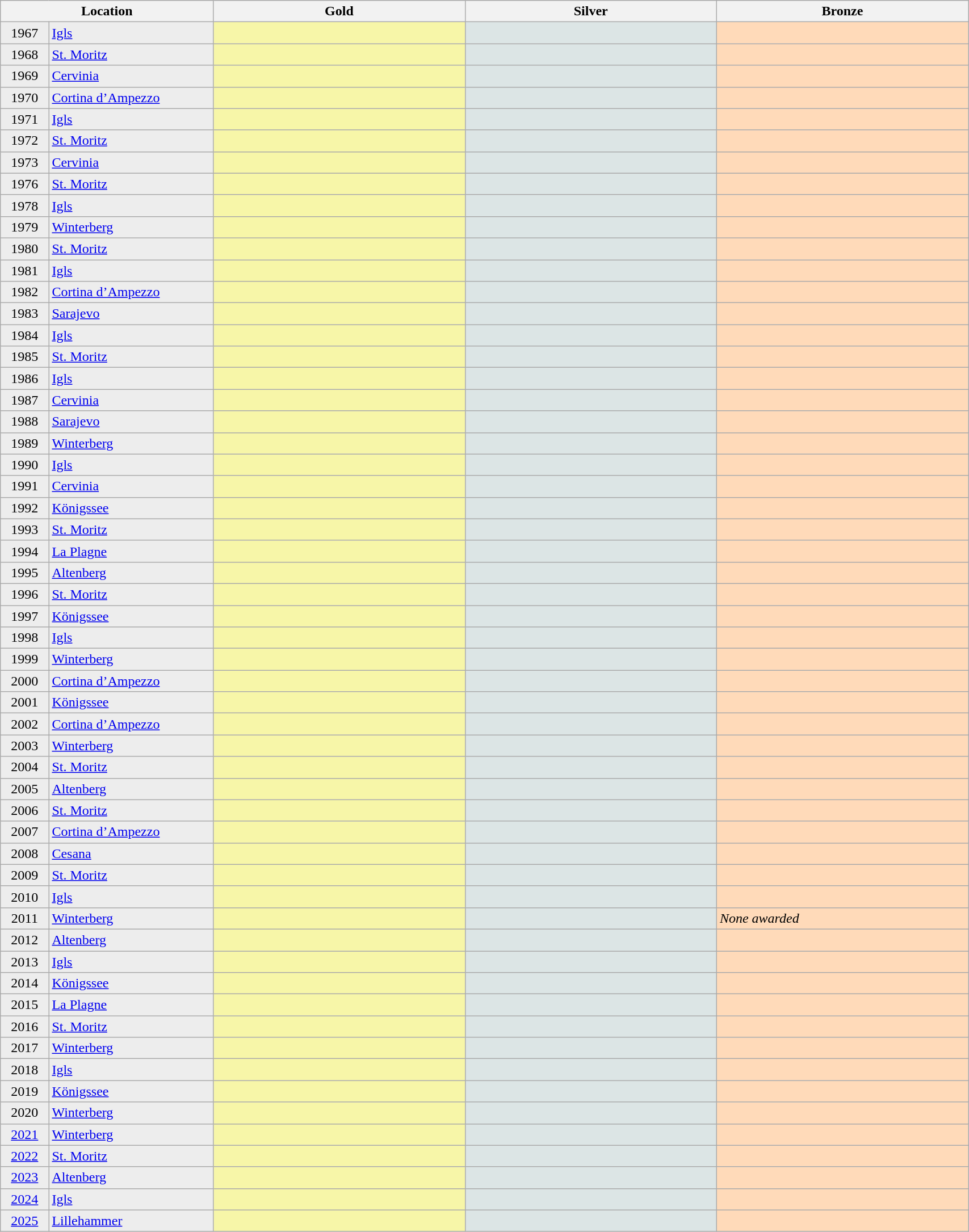<table class="wikitable sortable" width="90%">
<tr style="background-color:#EDEDED;">
<th class="hintergrundfarbe6" style="width:22%;" colspan=2>Location</th>
<th bgcolor=gold style="width:26%;" class="unsortable">Gold</th>
<th bgcolor=silver style="width:26%;" class="unsortable">Silver</th>
<th bgcolor="#CC9966" style="width:26%;" class="unsortable">Bronze</th>
</tr>
<tr>
<td align="center" bgcolor="#EDEDED">1967</td>
<td bgcolor="#EDEDED"> <a href='#'>Igls</a></td>
<td bgcolor="#F7F6A8"><br></td>
<td bgcolor="#DCE5E5"><br></td>
<td bgcolor="#FFDAB9"><br></td>
</tr>
<tr>
<td align="center" bgcolor="#EDEDED">1968</td>
<td bgcolor="#EDEDED"> <a href='#'>St. Moritz</a></td>
<td bgcolor="#F7F6A8"><br></td>
<td bgcolor="#DCE5E5"><br></td>
<td bgcolor="#FFDAB9"><br></td>
</tr>
<tr>
<td align="center" bgcolor="#EDEDED">1969</td>
<td bgcolor="#EDEDED"> <a href='#'>Cervinia</a></td>
<td bgcolor="#F7F6A8"><br></td>
<td bgcolor="#DCE5E5"><br></td>
<td bgcolor="#FFDAB9"><br></td>
</tr>
<tr>
<td align="center" bgcolor="#EDEDED">1970</td>
<td bgcolor="#EDEDED"> <a href='#'>Cortina d’Ampezzo</a></td>
<td bgcolor="#F7F6A8"><br></td>
<td bgcolor="#DCE5E5"><br></td>
<td bgcolor="#FFDAB9"><br></td>
</tr>
<tr>
<td align="center" bgcolor="#EDEDED">1971</td>
<td bgcolor="#EDEDED"> <a href='#'>Igls</a></td>
<td bgcolor="#F7F6A8"><br></td>
<td bgcolor="#DCE5E5"><br></td>
<td bgcolor="#FFDAB9"><br></td>
</tr>
<tr>
<td align="center" bgcolor="#EDEDED">1972</td>
<td bgcolor="#EDEDED"> <a href='#'>St. Moritz</a></td>
<td bgcolor="#F7F6A8"><br></td>
<td bgcolor="#DCE5E5"><br></td>
<td bgcolor="#FFDAB9"><br></td>
</tr>
<tr>
<td align="center" bgcolor="#EDEDED">1973</td>
<td bgcolor="#EDEDED"> <a href='#'>Cervinia</a></td>
<td bgcolor="#F7F6A8"><br></td>
<td bgcolor="#DCE5E5"><br></td>
<td bgcolor="#FFDAB9"><br></td>
</tr>
<tr>
<td align="center" bgcolor="#EDEDED">1976</td>
<td bgcolor="#EDEDED"> <a href='#'>St. Moritz</a></td>
<td bgcolor="#F7F6A8"><br></td>
<td bgcolor="#DCE5E5"><br></td>
<td bgcolor="#FFDAB9"><br></td>
</tr>
<tr>
<td align="center" bgcolor="#EDEDED">1978</td>
<td bgcolor="#EDEDED"> <a href='#'>Igls</a></td>
<td bgcolor="#F7F6A8"><br></td>
<td bgcolor="#DCE5E5"><br></td>
<td bgcolor="#FFDAB9"><br></td>
</tr>
<tr>
<td align="center" bgcolor="#EDEDED">1979</td>
<td bgcolor="#EDEDED"> <a href='#'>Winterberg</a></td>
<td bgcolor="#F7F6A8"><br></td>
<td bgcolor="#DCE5E5"><br></td>
<td bgcolor="#FFDAB9"><br></td>
</tr>
<tr>
<td align="center" bgcolor="#EDEDED">1980</td>
<td bgcolor="#EDEDED"> <a href='#'>St. Moritz</a></td>
<td bgcolor="#F7F6A8"><br></td>
<td bgcolor="#DCE5E5"><br></td>
<td bgcolor="#FFDAB9"><br></td>
</tr>
<tr>
<td align="center" bgcolor="#EDEDED">1981</td>
<td bgcolor="#EDEDED"> <a href='#'>Igls</a></td>
<td bgcolor="#F7F6A8"><br></td>
<td bgcolor="#DCE5E5"><br></td>
<td bgcolor="#FFDAB9"><br></td>
</tr>
<tr>
<td align="center" bgcolor="#EDEDED">1982</td>
<td bgcolor="#EDEDED"> <a href='#'>Cortina d’Ampezzo</a></td>
<td bgcolor="#F7F6A8"><br></td>
<td bgcolor="#DCE5E5"><br></td>
<td bgcolor="#FFDAB9"><br></td>
</tr>
<tr>
<td align="center" bgcolor="#EDEDED">1983</td>
<td bgcolor="#EDEDED"> <a href='#'>Sarajevo</a></td>
<td bgcolor="#F7F6A8"><br></td>
<td bgcolor="#DCE5E5"><br></td>
<td bgcolor="#FFDAB9"><br></td>
</tr>
<tr>
<td align="center" bgcolor="#EDEDED">1984</td>
<td bgcolor="#EDEDED"> <a href='#'>Igls</a></td>
<td bgcolor="#F7F6A8"><br></td>
<td bgcolor="#DCE5E5"><br></td>
<td bgcolor="#FFDAB9"><br></td>
</tr>
<tr>
<td align="center" bgcolor="#EDEDED">1985</td>
<td bgcolor="#EDEDED"> <a href='#'>St. Moritz</a></td>
<td bgcolor="#F7F6A8"><br></td>
<td bgcolor="#DCE5E5"><br></td>
<td bgcolor="#FFDAB9"><br></td>
</tr>
<tr>
<td align="center" bgcolor="#EDEDED">1986</td>
<td bgcolor="#EDEDED"> <a href='#'>Igls</a></td>
<td bgcolor="#F7F6A8"><br></td>
<td bgcolor="#DCE5E5"><br></td>
<td bgcolor="#FFDAB9"><br></td>
</tr>
<tr>
<td align="center" bgcolor="#EDEDED">1987</td>
<td bgcolor="#EDEDED"> <a href='#'>Cervinia</a></td>
<td bgcolor="#F7F6A8"><br></td>
<td bgcolor="#DCE5E5"><br></td>
<td bgcolor="#FFDAB9"><br></td>
</tr>
<tr>
<td align="center" bgcolor="#EDEDED">1988</td>
<td bgcolor="#EDEDED"> <a href='#'>Sarajevo</a></td>
<td bgcolor="#F7F6A8"><br></td>
<td bgcolor="#DCE5E5"><br></td>
<td bgcolor="#FFDAB9"><br></td>
</tr>
<tr>
<td align="center" bgcolor="#EDEDED">1989</td>
<td bgcolor="#EDEDED"> <a href='#'>Winterberg</a></td>
<td bgcolor="#F7F6A8"><br></td>
<td bgcolor="#DCE5E5"><br></td>
<td bgcolor="#FFDAB9"><br></td>
</tr>
<tr>
<td align="center" bgcolor="#EDEDED">1990</td>
<td bgcolor="#EDEDED"> <a href='#'>Igls</a></td>
<td bgcolor="#F7F6A8"><br></td>
<td bgcolor="#DCE5E5"><br></td>
<td bgcolor="#FFDAB9"><br></td>
</tr>
<tr>
<td align="center" bgcolor="#EDEDED">1991</td>
<td bgcolor="#EDEDED"> <a href='#'>Cervinia</a></td>
<td bgcolor="#F7F6A8"><br></td>
<td bgcolor="#DCE5E5"><br></td>
<td bgcolor="#FFDAB9"><br></td>
</tr>
<tr>
<td align="center" bgcolor="#EDEDED">1992</td>
<td bgcolor="#EDEDED"> <a href='#'>Königssee</a></td>
<td bgcolor="#F7F6A8"><br></td>
<td bgcolor="#DCE5E5"><br></td>
<td bgcolor="#FFDAB9"><br></td>
</tr>
<tr>
<td align="center" bgcolor="#EDEDED">1993</td>
<td bgcolor="#EDEDED"> <a href='#'>St. Moritz</a></td>
<td bgcolor="#F7F6A8"><br></td>
<td bgcolor="#DCE5E5"><br></td>
<td bgcolor="#FFDAB9"><br></td>
</tr>
<tr>
<td align="center" bgcolor="#EDEDED">1994</td>
<td bgcolor="#EDEDED"> <a href='#'>La Plagne</a></td>
<td bgcolor="#F7F6A8"><br></td>
<td bgcolor="#DCE5E5"><br></td>
<td bgcolor="#FFDAB9"><br></td>
</tr>
<tr>
<td align="center" bgcolor="#EDEDED">1995</td>
<td bgcolor="#EDEDED"> <a href='#'>Altenberg</a></td>
<td bgcolor="#F7F6A8"><br></td>
<td bgcolor="#DCE5E5"><br></td>
<td bgcolor="#FFDAB9"><br></td>
</tr>
<tr>
<td align="center" bgcolor="#EDEDED">1996</td>
<td bgcolor="#EDEDED"> <a href='#'>St. Moritz</a></td>
<td bgcolor="#F7F6A8"><br></td>
<td bgcolor="#DCE5E5"><br></td>
<td bgcolor="#FFDAB9"><br></td>
</tr>
<tr>
<td align="center" bgcolor="#EDEDED">1997</td>
<td bgcolor="#EDEDED"> <a href='#'>Königssee</a></td>
<td bgcolor="#F7F6A8"><br></td>
<td bgcolor="#DCE5E5"><br></td>
<td bgcolor="#FFDAB9"><br></td>
</tr>
<tr>
<td align="center" bgcolor="#EDEDED">1998</td>
<td bgcolor="#EDEDED"> <a href='#'>Igls</a></td>
<td bgcolor="#F7F6A8"><br></td>
<td bgcolor="#DCE5E5"><br></td>
<td bgcolor="#FFDAB9"><br></td>
</tr>
<tr>
<td align="center" bgcolor="#EDEDED">1999</td>
<td bgcolor="#EDEDED"> <a href='#'>Winterberg</a></td>
<td bgcolor="#F7F6A8"><br></td>
<td bgcolor="#DCE5E5"><br></td>
<td bgcolor="#FFDAB9"><br></td>
</tr>
<tr>
<td align="center" bgcolor="#EDEDED">2000</td>
<td bgcolor="#EDEDED"> <a href='#'>Cortina d’Ampezzo</a></td>
<td bgcolor="#F7F6A8"><br></td>
<td bgcolor="#DCE5E5"><br></td>
<td bgcolor="#FFDAB9"><br></td>
</tr>
<tr>
<td align="center" bgcolor="#EDEDED">2001</td>
<td bgcolor="#EDEDED"> <a href='#'>Königssee</a></td>
<td bgcolor="#F7F6A8"><br></td>
<td bgcolor="#DCE5E5"><br></td>
<td bgcolor="#FFDAB9"><br></td>
</tr>
<tr>
<td align="center" bgcolor="#EDEDED">2002</td>
<td bgcolor="#EDEDED"> <a href='#'>Cortina d’Ampezzo</a></td>
<td bgcolor="#F7F6A8"><br></td>
<td bgcolor="#DCE5E5"><br></td>
<td bgcolor="#FFDAB9"><br></td>
</tr>
<tr>
<td align="center" bgcolor="#EDEDED">2003</td>
<td bgcolor="#EDEDED"> <a href='#'>Winterberg</a></td>
<td bgcolor="#F7F6A8"><br></td>
<td bgcolor="#DCE5E5"><br></td>
<td bgcolor="#FFDAB9"><br></td>
</tr>
<tr>
<td align="center" bgcolor="#EDEDED">2004</td>
<td bgcolor="#EDEDED"> <a href='#'>St. Moritz</a></td>
<td bgcolor="#F7F6A8"><br></td>
<td bgcolor="#DCE5E5"><br></td>
<td bgcolor="#FFDAB9"><br></td>
</tr>
<tr>
<td align="center" bgcolor="#EDEDED">2005</td>
<td bgcolor="#EDEDED"> <a href='#'>Altenberg</a></td>
<td bgcolor="#F7F6A8"><br></td>
<td bgcolor="#DCE5E5"><br></td>
<td bgcolor="#FFDAB9"><br></td>
</tr>
<tr>
<td align="center" bgcolor="#EDEDED">2006</td>
<td bgcolor="#EDEDED"> <a href='#'>St. Moritz</a></td>
<td bgcolor="#F7F6A8"><br></td>
<td bgcolor="#DCE5E5"><br></td>
<td bgcolor="#FFDAB9"><br></td>
</tr>
<tr>
<td align="center" bgcolor="#EDEDED">2007</td>
<td bgcolor="#EDEDED"> <a href='#'>Cortina d’Ampezzo</a></td>
<td bgcolor="#F7F6A8"><br></td>
<td bgcolor="#DCE5E5"><br></td>
<td bgcolor="#FFDAB9"><br></td>
</tr>
<tr>
<td align="center" bgcolor="#EDEDED">2008</td>
<td bgcolor="#EDEDED"> <a href='#'>Cesana</a></td>
<td bgcolor="#F7F6A8"><br></td>
<td bgcolor="#DCE5E5"><br></td>
<td bgcolor="#FFDAB9"><br></td>
</tr>
<tr>
<td align="center" bgcolor="#EDEDED">2009</td>
<td bgcolor="#EDEDED"> <a href='#'>St. Moritz</a></td>
<td bgcolor="#F7F6A8"><br></td>
<td bgcolor="#DCE5E5"><br></td>
<td bgcolor="#FFDAB9"><br></td>
</tr>
<tr>
<td align="center" bgcolor="#EDEDED">2010</td>
<td bgcolor="#EDEDED"> <a href='#'>Igls</a></td>
<td bgcolor="#F7F6A8"><br></td>
<td bgcolor="#DCE5E5"><br></td>
<td bgcolor="#FFDAB9"><br></td>
</tr>
<tr>
<td align="center" bgcolor="#EDEDED">2011</td>
<td bgcolor="#EDEDED"> <a href='#'>Winterberg</a></td>
<td bgcolor="#F7F6A8"><br></td>
<td bgcolor="#DCE5E5"><br></td>
<td bgcolor="#FFDAB9"><em>None awarded</em></td>
</tr>
<tr>
<td align="center" bgcolor="#EDEDED">2012</td>
<td bgcolor="#EDEDED"> <a href='#'>Altenberg</a></td>
<td bgcolor="#F7F6A8"><br></td>
<td bgcolor="#DCE5E5"><br></td>
<td bgcolor="#FFDAB9"><br></td>
</tr>
<tr>
<td align="center" bgcolor="#EDEDED">2013</td>
<td bgcolor="#EDEDED"> <a href='#'>Igls</a></td>
<td bgcolor="#F7F6A8"><br></td>
<td bgcolor="#DCE5E5"><br></td>
<td bgcolor="#FFDAB9"><br></td>
</tr>
<tr>
<td align="center" bgcolor="#EDEDED">2014</td>
<td bgcolor="#EDEDED"> <a href='#'>Königssee</a></td>
<td bgcolor="#F7F6A8"><br></td>
<td bgcolor="#DCE5E5"><br></td>
<td bgcolor="#FFDAB9"><br></td>
</tr>
<tr>
<td align="center" bgcolor="#EDEDED">2015</td>
<td bgcolor="#EDEDED"> <a href='#'>La Plagne</a></td>
<td bgcolor="#F7F6A8"><br></td>
<td bgcolor="#DCE5E5"><br></td>
<td bgcolor="#FFDAB9"><br></td>
</tr>
<tr>
<td align="center" bgcolor="#EDEDED">2016</td>
<td bgcolor="#EDEDED"> <a href='#'>St. Moritz</a></td>
<td bgcolor="#F7F6A8"><br></td>
<td bgcolor="#DCE5E5"><br></td>
<td bgcolor="#FFDAB9"><br></td>
</tr>
<tr>
<td align="center" bgcolor="#EDEDED">2017</td>
<td bgcolor="#EDEDED"> <a href='#'>Winterberg</a></td>
<td bgcolor="#F7F6A8"><br></td>
<td bgcolor="#DCE5E5"><br></td>
<td bgcolor="#FFDAB9"><br></td>
</tr>
<tr>
<td align="center" bgcolor="#EDEDED">2018</td>
<td bgcolor="#EDEDED"> <a href='#'>Igls</a></td>
<td bgcolor="#F7F6A8"><br></td>
<td bgcolor="#DCE5E5"><br></td>
<td bgcolor="#FFDAB9"><br></td>
</tr>
<tr>
<td align="center" bgcolor="#EDEDED">2019</td>
<td bgcolor="#EDEDED"> <a href='#'>Königssee</a></td>
<td bgcolor="#F7F6A8"><br></td>
<td bgcolor="#DCE5E5"><br></td>
<td bgcolor="#FFDAB9"><br></td>
</tr>
<tr>
<td align="center" bgcolor="#EDEDED">2020</td>
<td bgcolor="#EDEDED"> <a href='#'>Winterberg</a></td>
<td bgcolor="#F7F6A8"><br></td>
<td bgcolor="#DCE5E5"><br></td>
<td bgcolor="#FFDAB9"><br></td>
</tr>
<tr>
<td align="center" bgcolor="#EDEDED"><a href='#'>2021</a></td>
<td bgcolor="#EDEDED"> <a href='#'>Winterberg</a></td>
<td bgcolor="#F7F6A8"><br></td>
<td bgcolor="#DCE5E5"><br></td>
<td bgcolor="#FFDAB9"><br></td>
</tr>
<tr>
<td align="center" bgcolor="#EDEDED"><a href='#'>2022</a></td>
<td bgcolor="#EDEDED"> <a href='#'>St. Moritz</a></td>
<td bgcolor="#F7F6A8"><br></td>
<td bgcolor="#DCE5E5"><br></td>
<td bgcolor="#FFDAB9"><br></td>
</tr>
<tr>
<td align="center" bgcolor="#EDEDED"><a href='#'>2023</a></td>
<td bgcolor="#EDEDED"> <a href='#'>Altenberg</a></td>
<td bgcolor="#F7F6A8"><br></td>
<td bgcolor="#DCE5E5"><br></td>
<td bgcolor="#FFDAB9"><br></td>
</tr>
<tr>
<td align="center" bgcolor="#EDEDED"><a href='#'>2024</a></td>
<td bgcolor="#EDEDED"> <a href='#'>Igls</a></td>
<td bgcolor="#F7F6A8"><br></td>
<td bgcolor="#DCE5E5"><br></td>
<td bgcolor="#FFDAB9"><br></td>
</tr>
<tr>
<td align="center" bgcolor="#EDEDED"><a href='#'>2025</a></td>
<td bgcolor="#EDEDED"> <a href='#'>Lillehammer</a></td>
<td bgcolor="#F7F6A8"><br></td>
<td bgcolor="#DCE5E5"><br></td>
<td bgcolor="#FFDAB9"><br></td>
</tr>
</table>
